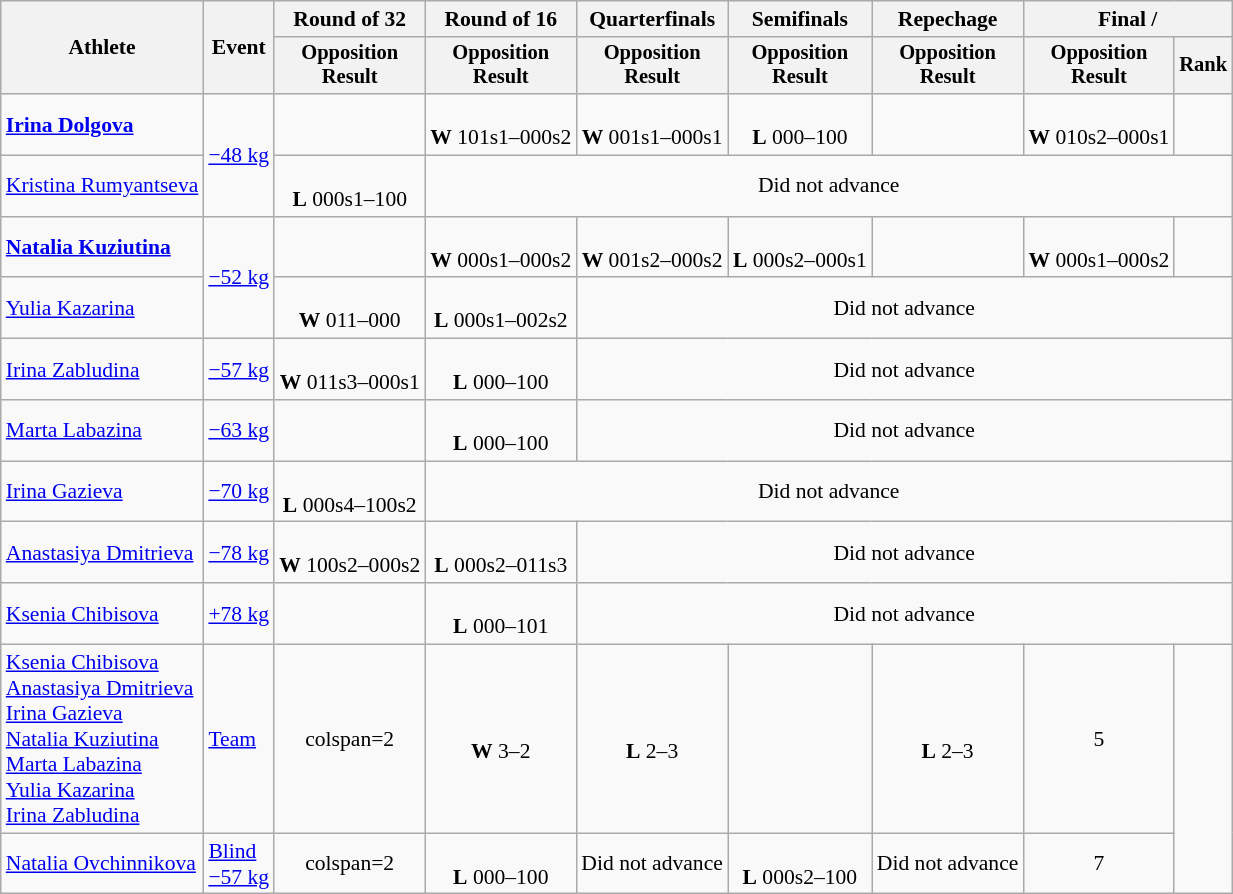<table class="wikitable" style="text-align:center; font-size:90%">
<tr>
<th rowspan=2>Athlete</th>
<th rowspan=2>Event</th>
<th>Round of 32</th>
<th>Round of 16</th>
<th>Quarterfinals</th>
<th>Semifinals</th>
<th>Repechage</th>
<th colspan=2>Final / </th>
</tr>
<tr style="font-size:95%">
<th>Opposition<br>Result</th>
<th>Opposition<br>Result</th>
<th>Opposition<br>Result</th>
<th>Opposition<br>Result</th>
<th>Opposition<br>Result</th>
<th>Opposition<br>Result</th>
<th>Rank</th>
</tr>
<tr>
<td align=left><strong><a href='#'>Irina Dolgova</a></strong></td>
<td rowspan=2 align=left><a href='#'>−48 kg</a></td>
<td></td>
<td><br><strong>W</strong> 101s1–000s2</td>
<td><br><strong>W</strong> 001s1–000s1</td>
<td><br><strong>L</strong> 000–100</td>
<td></td>
<td><br><strong>W</strong> 010s2–000s1</td>
<td></td>
</tr>
<tr>
<td align=left><a href='#'>Kristina Rumyantseva</a></td>
<td><br><strong>L</strong> 000s1–100</td>
<td colspan=6>Did not advance</td>
</tr>
<tr>
<td align=left><strong><a href='#'>Natalia Kuziutina</a></strong></td>
<td rowspan=2 align=left><a href='#'>−52 kg</a></td>
<td></td>
<td><br><strong>W</strong> 000s1–000s2</td>
<td><br><strong>W</strong> 001s2–000s2</td>
<td><br><strong>L</strong> 000s2–000s1</td>
<td></td>
<td><br><strong>W</strong> 000s1–000s2</td>
<td></td>
</tr>
<tr>
<td align=left><a href='#'>Yulia Kazarina</a></td>
<td><br><strong>W</strong> 011–000</td>
<td><br><strong>L</strong> 000s1–002s2</td>
<td colspan=5>Did not advance</td>
</tr>
<tr>
<td align=left><a href='#'>Irina Zabludina</a></td>
<td align=left><a href='#'>−57 kg</a></td>
<td><br><strong>W</strong> 011s3–000s1</td>
<td><br><strong>L</strong> 000–100</td>
<td colspan=5>Did not advance</td>
</tr>
<tr>
<td align=left><a href='#'>Marta Labazina</a></td>
<td align=left><a href='#'>−63 kg</a></td>
<td></td>
<td><br><strong>L</strong> 000–100</td>
<td colspan=5>Did not advance</td>
</tr>
<tr>
<td align=left><a href='#'>Irina Gazieva</a></td>
<td align=left><a href='#'>−70 kg</a></td>
<td><br><strong>L</strong> 000s4–100s2</td>
<td colspan=6>Did not advance</td>
</tr>
<tr>
<td align=left><a href='#'>Anastasiya Dmitrieva</a></td>
<td align=left><a href='#'>−78 kg</a></td>
<td><br><strong>W</strong> 100s2–000s2</td>
<td><br><strong>L</strong> 000s2–011s3</td>
<td colspan=5>Did not advance</td>
</tr>
<tr>
<td align=left><a href='#'>Ksenia Chibisova</a></td>
<td align=left><a href='#'>+78 kg</a></td>
<td></td>
<td><br><strong>L</strong> 000–101</td>
<td colspan=5>Did not advance</td>
</tr>
<tr>
<td align=left><a href='#'>Ksenia Chibisova</a><br><a href='#'>Anastasiya Dmitrieva</a><br><a href='#'>Irina Gazieva</a><br><a href='#'>Natalia Kuziutina</a><br><a href='#'>Marta Labazina</a><br><a href='#'>Yulia Kazarina</a><br><a href='#'>Irina Zabludina</a></td>
<td align=left><a href='#'>Team</a></td>
<td>colspan=2 </td>
<td><br><strong>W</strong> 3–2</td>
<td><br><strong>L</strong> 2–3</td>
<td></td>
<td><br><strong>L</strong> 2–3</td>
<td>5</td>
</tr>
<tr>
<td align=left><a href='#'>Natalia Ovchinnikova</a></td>
<td align=left><a href='#'>Blind<br>−57 kg</a></td>
<td>colspan=2 </td>
<td><br><strong>L</strong> 000–100</td>
<td>Did not advance</td>
<td><br><strong>L</strong> 000s2–100</td>
<td>Did not advance</td>
<td>7</td>
</tr>
</table>
